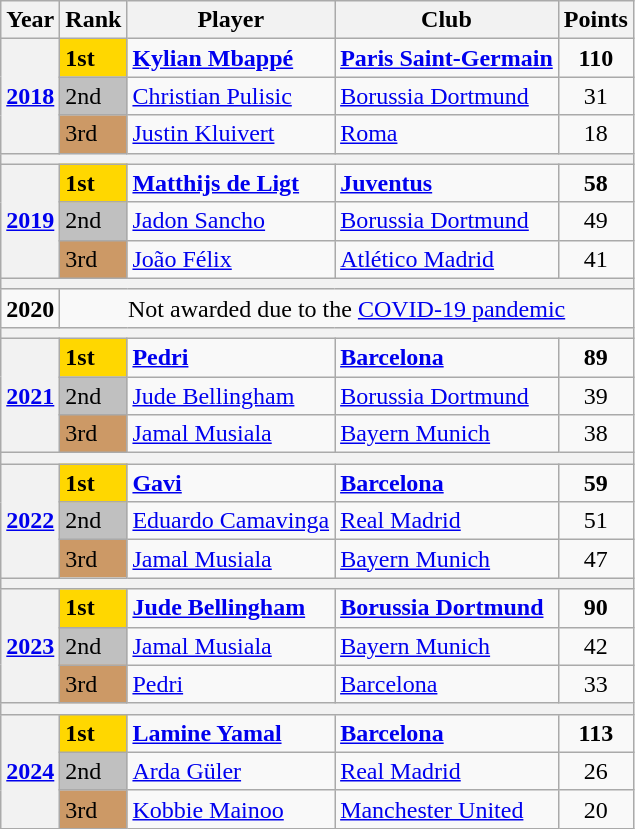<table class="wikitable">
<tr>
<th>Year</th>
<th>Rank</th>
<th>Player</th>
<th>Club</th>
<th>Points</th>
</tr>
<tr>
<th rowspan="3"><a href='#'>2018</a></th>
<td scope=col style="background-color: gold"><strong>1st</strong></td>
<td> <strong><a href='#'>Kylian Mbappé</a></strong></td>
<td> <strong><a href='#'>Paris Saint-Germain</a></strong></td>
<td align=center><strong>110</strong></td>
</tr>
<tr>
<td scope=col style="background-color: silver">2nd</td>
<td> <a href='#'>Christian Pulisic</a></td>
<td> <a href='#'>Borussia Dortmund</a></td>
<td align=center>31</td>
</tr>
<tr>
<td scope=col style="background-color: #cc9966">3rd</td>
<td> <a href='#'>Justin Kluivert</a></td>
<td> <a href='#'>Roma</a></td>
<td align=center>18</td>
</tr>
<tr>
<th colspan="5"></th>
</tr>
<tr>
<th rowspan="3"><a href='#'>2019</a></th>
<td scope=col style="background-color: gold"><strong>1st</strong></td>
<td> <strong><a href='#'>Matthijs de Ligt</a></strong></td>
<td><strong> <a href='#'>Juventus</a></strong></td>
<td align=center><strong>58</strong></td>
</tr>
<tr>
<td scope=col style="background-color: silver">2nd</td>
<td> <a href='#'>Jadon Sancho</a></td>
<td> <a href='#'>Borussia Dortmund</a></td>
<td align=center>49</td>
</tr>
<tr>
<td scope=col style="background-color: #cc9966">3rd</td>
<td> <a href='#'>João Félix</a></td>
<td> <a href='#'>Atlético Madrid</a></td>
<td align=center>41</td>
</tr>
<tr>
<th colspan="5"></th>
</tr>
<tr>
<td><strong>2020</strong></td>
<td align="center" colspan="4">Not awarded due to the <a href='#'>COVID-19 pandemic</a></td>
</tr>
<tr>
<th colspan="5"></th>
</tr>
<tr>
<th rowspan="3"><a href='#'>2021</a></th>
<td scope=col style="background-color: gold"><strong>1st</strong></td>
<td> <strong><a href='#'>Pedri</a></strong></td>
<td> <strong><a href='#'>Barcelona</a></strong></td>
<td align=center><strong>89</strong></td>
</tr>
<tr>
<td scope=col style="background-color: silver">2nd</td>
<td> <a href='#'>Jude Bellingham</a></td>
<td> <a href='#'>Borussia Dortmund</a></td>
<td align=center>39</td>
</tr>
<tr>
<td scope=col style="background-color: #cc9966">3rd</td>
<td> <a href='#'>Jamal Musiala</a></td>
<td> <a href='#'>Bayern Munich</a></td>
<td align=center>38</td>
</tr>
<tr>
<th colspan="5"></th>
</tr>
<tr>
<th rowspan="3"><a href='#'>2022</a></th>
<td scope=col style="background-color: gold"><strong>1st</strong></td>
<td> <strong><a href='#'>Gavi</a></strong></td>
<td> <strong><a href='#'>Barcelona</a></strong></td>
<td align=center><strong>59</strong></td>
</tr>
<tr>
<td scope=col style="background-color: silver">2nd</td>
<td> <a href='#'>Eduardo Camavinga</a></td>
<td> <a href='#'>Real Madrid</a></td>
<td align=center>51</td>
</tr>
<tr>
<td scope=col style="background-color: #cc9966">3rd</td>
<td> <a href='#'>Jamal Musiala</a></td>
<td> <a href='#'>Bayern Munich</a></td>
<td align=center>47</td>
</tr>
<tr>
<th colspan="5"></th>
</tr>
<tr>
<th rowspan="3"><a href='#'>2023</a></th>
<td scope=col style="background-color: gold"><strong>1st</strong></td>
<td> <strong><a href='#'>Jude Bellingham</a></strong></td>
<td> <strong><a href='#'>Borussia Dortmund</a></strong></td>
<td align=center><strong>90</strong></td>
</tr>
<tr>
<td scope=col style="background-color: silver">2nd</td>
<td> <a href='#'>Jamal Musiala</a></td>
<td> <a href='#'>Bayern Munich</a></td>
<td align=center>42</td>
</tr>
<tr>
<td scope=col style="background-color: #cc9966">3rd</td>
<td> <a href='#'>Pedri</a></td>
<td> <a href='#'>Barcelona</a></td>
<td align=center>33</td>
</tr>
<tr>
<th colspan="5"></th>
</tr>
<tr>
<th rowspan="3"><a href='#'>2024</a></th>
<td scope=col style="background-color: gold"><strong>1st</strong></td>
<td> <strong><a href='#'>Lamine Yamal</a></strong></td>
<td> <strong><a href='#'>Barcelona</a></strong></td>
<td align=center><strong>113</strong></td>
</tr>
<tr>
<td scope=col style="background-color: silver">2nd</td>
<td> <a href='#'>Arda Güler</a></td>
<td> <a href='#'>Real Madrid</a></td>
<td align=center>26</td>
</tr>
<tr>
<td scope=col style="background-color: #cc9966">3rd</td>
<td> <a href='#'>Kobbie Mainoo</a></td>
<td> <a href='#'>Manchester United</a></td>
<td align=center>20</td>
</tr>
</table>
